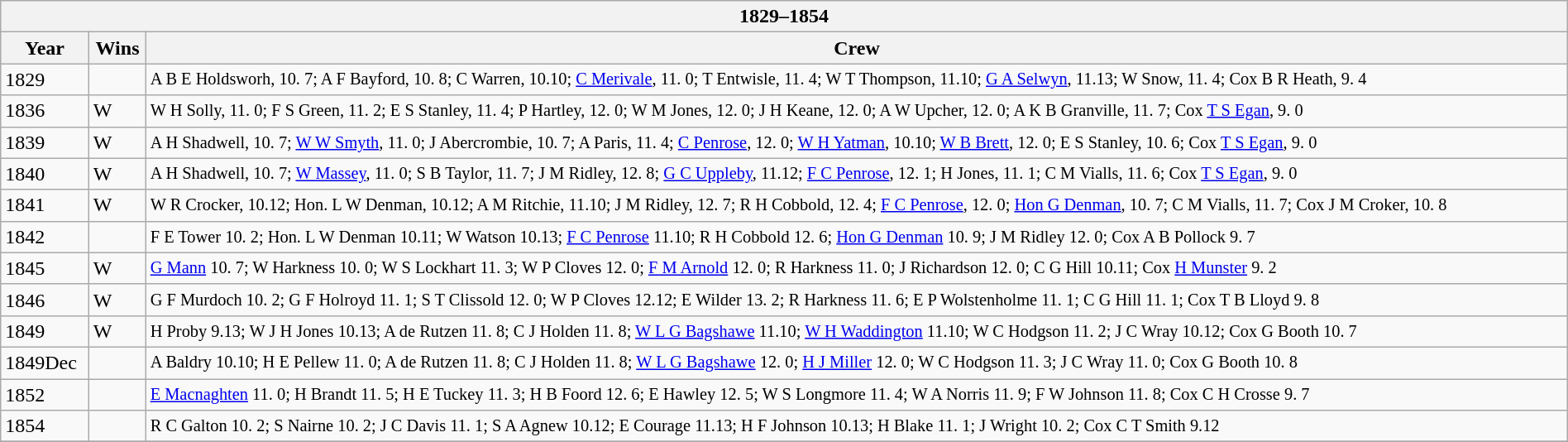<table class="wikitable" style="width:100%;">
<tr>
<th colspan="3">1829–1854</th>
</tr>
<tr>
<th>Year</th>
<th>Wins</th>
<th>Crew</th>
</tr>
<tr>
<td>1829</td>
<td></td>
<td style="font-size:85%">A B E Holdsworh, 10. 7; A F Bayford, 10. 8; C Warren, 10.10; <a href='#'>C Merivale</a>, 11. 0; T Entwisle, 11. 4; W T Thompson, 11.10; <a href='#'>G A Selwyn</a>, 11.13; W Snow, 11. 4; Cox B R Heath, 9. 4</td>
</tr>
<tr>
<td>1836</td>
<td>W</td>
<td style="font-size:85%">W H Solly, 11. 0; F S Green, 11. 2; E S Stanley, 11. 4; P Hartley, 12. 0; W M Jones, 12. 0; J H Keane, 12. 0; A W Upcher, 12. 0; A K B Granville, 11. 7; Cox <a href='#'>T S Egan</a>, 9. 0</td>
</tr>
<tr>
<td>1839</td>
<td>W</td>
<td style="font-size:85%">A H Shadwell, 10. 7; <a href='#'>W W Smyth</a>, 11. 0; J Abercrombie, 10. 7; A Paris, 11. 4; <a href='#'>C Penrose</a>, 12. 0; <a href='#'>W H Yatman</a>, 10.10; <a href='#'>W B Brett</a>, 12. 0; E S Stanley, 10. 6; Cox <a href='#'>T S Egan</a>, 9. 0</td>
</tr>
<tr>
<td>1840</td>
<td>W</td>
<td style="font-size:85%">A H Shadwell, 10. 7; <a href='#'>W Massey</a>, 11. 0; S B Taylor, 11. 7; J M Ridley, 12. 8; <a href='#'>G C Uppleby</a>, 11.12; <a href='#'>F C Penrose</a>, 12. 1; H Jones, 11. 1; C M Vialls, 11. 6; Cox <a href='#'>T S Egan</a>, 9. 0</td>
</tr>
<tr>
<td>1841</td>
<td>W</td>
<td style="font-size:85%">W R Crocker, 10.12; Hon. L W Denman, 10.12; A M Ritchie, 11.10; J M Ridley, 12. 7; R H Cobbold, 12. 4; <a href='#'>F C Penrose</a>, 12. 0; <a href='#'>Hon G Denman</a>, 10. 7; C M Vialls, 11. 7; Cox J M Croker, 10. 8</td>
</tr>
<tr>
<td>1842</td>
<td></td>
<td style="font-size:85%">F E Tower 10. 2; Hon. L W Denman 10.11; W Watson 10.13; <a href='#'>F C Penrose</a> 11.10; R H Cobbold 12. 6; <a href='#'>Hon G Denman</a> 10. 9; J M Ridley 12. 0; Cox A B Pollock 9. 7</td>
</tr>
<tr>
<td>1845</td>
<td>W</td>
<td style="font-size:85%"><a href='#'>G Mann</a> 10. 7; W Harkness 10. 0; W S Lockhart 11. 3; W P Cloves 12. 0; <a href='#'>F M Arnold</a> 12. 0; R Harkness 11. 0; J Richardson 12. 0; C G Hill 10.11; Cox <a href='#'>H Munster</a> 9. 2</td>
</tr>
<tr>
<td>1846</td>
<td>W</td>
<td style="font-size:85%">G F Murdoch 10. 2; G F Holroyd 11. 1; S T Clissold 12. 0; W P Cloves 12.12; E Wilder 13. 2; R Harkness 11. 6; E P Wolstenholme 11. 1; C G Hill 11. 1; Cox T B Lloyd 9. 8</td>
</tr>
<tr>
<td>1849</td>
<td>W</td>
<td style="font-size:85%">H Proby 9.13; W J H Jones 10.13; A de Rutzen 11. 8; C J Holden 11. 8; <a href='#'>W L G Bagshawe</a> 11.10; <a href='#'>W H Waddington</a> 11.10; W C Hodgson 11. 2; J C Wray 10.12; Cox G Booth 10. 7</td>
</tr>
<tr>
<td>1849Dec</td>
<td></td>
<td style="font-size:85%">A Baldry 10.10; H E Pellew 11. 0; A de Rutzen 11. 8; C J Holden 11. 8; <a href='#'>W L G Bagshawe</a> 12. 0; <a href='#'>H J Miller</a> 12. 0; W C Hodgson 11. 3; J C Wray 11. 0; Cox G Booth 10. 8</td>
</tr>
<tr>
<td>1852</td>
<td></td>
<td style="font-size:85%"><a href='#'>E Macnaghten</a> 11. 0; H Brandt 11. 5; H E Tuckey 11. 3; H B Foord 12. 6; E Hawley 12. 5; W S Longmore 11. 4; W A Norris 11. 9; F W Johnson 11. 8; Cox C H Crosse 9. 7</td>
</tr>
<tr>
<td>1854</td>
<td></td>
<td style="font-size:85%">R C Galton 10. 2; S Nairne 10. 2; J C Davis 11. 1; S A Agnew 10.12; E Courage 11.13; H F Johnson 10.13; H Blake 11. 1; J Wright 10. 2; Cox C T Smith 9.12</td>
</tr>
<tr>
</tr>
</table>
